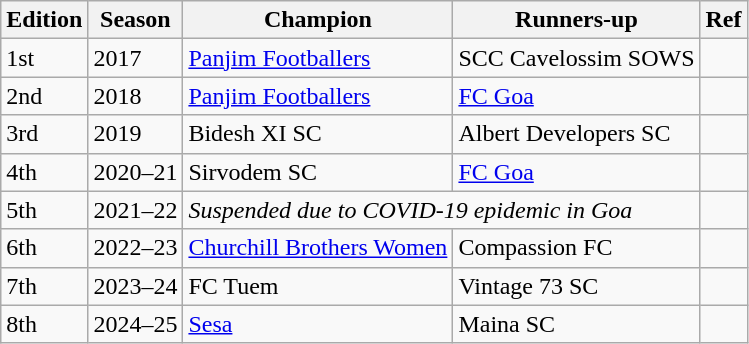<table class="wikitable">
<tr>
<th>Edition</th>
<th>Season</th>
<th>Champion</th>
<th>Runners-up</th>
<th>Ref</th>
</tr>
<tr>
<td>1st</td>
<td>2017</td>
<td><a href='#'>Panjim Footballers</a></td>
<td>SCC Cavelossim SOWS</td>
<td></td>
</tr>
<tr>
<td>2nd</td>
<td>2018</td>
<td><a href='#'>Panjim Footballers</a></td>
<td><a href='#'>FC Goa</a></td>
<td></td>
</tr>
<tr>
<td>3rd</td>
<td>2019</td>
<td>Bidesh XI SC</td>
<td>Albert Developers SC</td>
<td></td>
</tr>
<tr>
<td>4th</td>
<td>2020–21</td>
<td>Sirvodem SC</td>
<td><a href='#'>FC Goa</a></td>
<td></td>
</tr>
<tr>
<td>5th</td>
<td>2021–22</td>
<td colspan=2><em>Suspended due to COVID-19 epidemic in Goa</em></td>
<td></td>
</tr>
<tr>
<td>6th</td>
<td>2022–23</td>
<td><a href='#'>Churchill Brothers Women</a></td>
<td>Compassion FC</td>
<td></td>
</tr>
<tr>
<td>7th</td>
<td>2023–24</td>
<td>FC Tuem</td>
<td>Vintage 73 SC</td>
<td></td>
</tr>
<tr>
<td>8th</td>
<td>2024–25</td>
<td><a href='#'>Sesa</a></td>
<td>Maina SC</td>
<td></td>
</tr>
</table>
